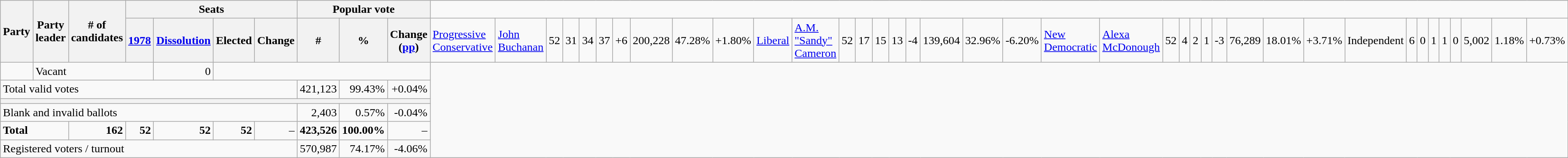<table class="wikitable">
<tr>
<th rowspan="2" colspan="2">Party</th>
<th rowspan="2">Party leader</th>
<th rowspan="2"># of<br>candidates</th>
<th colspan="4">Seats</th>
<th colspan="3">Popular vote</th>
</tr>
<tr>
<th><a href='#'>1978</a></th>
<th><span><a href='#'>Dissolution</a></span></th>
<th>Elected</th>
<th>Change</th>
<th>#</th>
<th>%</th>
<th>Change (<a href='#'>pp</a>)<br></th>
<td><a href='#'>Progressive Conservative</a></td>
<td><a href='#'>John Buchanan</a></td>
<td align="right">52</td>
<td align="right">31</td>
<td align="right">34</td>
<td align="right">37</td>
<td align="right">+6</td>
<td align="right">200,228</td>
<td align="right">47.28%</td>
<td align="right">+1.80%<br></td>
<td><a href='#'>Liberal</a></td>
<td><a href='#'>A.M. "Sandy" Cameron</a></td>
<td align="right">52</td>
<td align="right">17</td>
<td align="right">15</td>
<td align="right">13</td>
<td align="right">-4</td>
<td align="right">139,604</td>
<td align="right">32.96%</td>
<td align="right">-6.20%<br></td>
<td><a href='#'>New Democratic</a></td>
<td><a href='#'>Alexa McDonough</a></td>
<td align="right">52</td>
<td align="right">4</td>
<td align="right">2</td>
<td align="right">1</td>
<td align="right">-3</td>
<td align="right">76,289</td>
<td align="right">18.01%</td>
<td align="right">+3.71%<br></td>
<td colspan=2>Independent</td>
<td align="right">6</td>
<td align="right">0</td>
<td align="right">1</td>
<td align="right">1</td>
<td align="right">0</td>
<td align="right">5,002</td>
<td align="right">1.18%</td>
<td align="right">+0.73%</td>
</tr>
<tr>
<td> </td>
<td colspan=4>Vacant</td>
<td align="right">0</td>
<td colspan=5> </td>
</tr>
<tr>
<td colspan="8">Total valid votes</td>
<td align="right">421,123</td>
<td align="right">99.43%</td>
<td align="right">+0.04%</td>
</tr>
<tr>
<th colspan="11"></th>
</tr>
<tr>
<td colspan="8">Blank and invalid ballots</td>
<td align="right">2,403</td>
<td align="right">0.57%</td>
<td align="right">-0.04%</td>
</tr>
<tr>
<td colspan=3><strong>Total</strong></td>
<td align="right"><strong>162</strong></td>
<td align="right"><strong>52</strong></td>
<td align="right"><strong>52</strong></td>
<td align="right"><strong>52</strong></td>
<td align="right">–</td>
<td align="right"><strong>423,526</strong></td>
<td align="right"><strong>100.00%</strong></td>
<td align="right">–</td>
</tr>
<tr>
<td colspan="8">Registered voters / turnout</td>
<td align="right">570,987</td>
<td align="right">74.17%</td>
<td align="right">-4.06%</td>
</tr>
</table>
